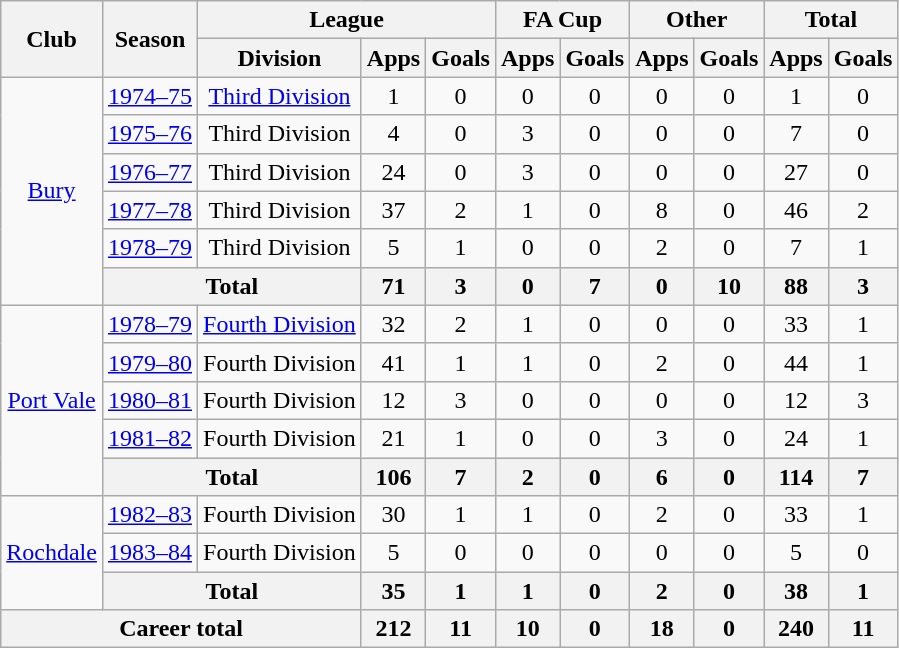<table class="wikitable" style="text-align: center;">
<tr>
<th rowspan="2">Club</th>
<th rowspan="2">Season</th>
<th colspan="3">League</th>
<th colspan="2">FA Cup</th>
<th colspan="2">Other</th>
<th colspan="2">Total</th>
</tr>
<tr>
<th>Division</th>
<th>Apps</th>
<th>Goals</th>
<th>Apps</th>
<th>Goals</th>
<th>Apps</th>
<th>Goals</th>
<th>Apps</th>
<th>Goals</th>
</tr>
<tr>
<td rowspan="6"><a href='#'>Bury</a></td>
<td><a href='#'>1974–75</a></td>
<td><a href='#'>Third Division</a></td>
<td>1</td>
<td>0</td>
<td>0</td>
<td>0</td>
<td>0</td>
<td>0</td>
<td>1</td>
<td>0</td>
</tr>
<tr>
<td><a href='#'>1975–76</a></td>
<td>Third Division</td>
<td>4</td>
<td>0</td>
<td>3</td>
<td>0</td>
<td>0</td>
<td>0</td>
<td>7</td>
<td>0</td>
</tr>
<tr>
<td><a href='#'>1976–77</a></td>
<td>Third Division</td>
<td>24</td>
<td>0</td>
<td>3</td>
<td>0</td>
<td>0</td>
<td>0</td>
<td>27</td>
<td>0</td>
</tr>
<tr>
<td><a href='#'>1977–78</a></td>
<td>Third Division</td>
<td>37</td>
<td>2</td>
<td>1</td>
<td>0</td>
<td>8</td>
<td>0</td>
<td>46</td>
<td>2</td>
</tr>
<tr>
<td><a href='#'>1978–79</a></td>
<td>Third Division</td>
<td>5</td>
<td>1</td>
<td>0</td>
<td>0</td>
<td>2</td>
<td>0</td>
<td>7</td>
<td>1</td>
</tr>
<tr>
<th colspan="2">Total</th>
<th>71</th>
<th>3</th>
<th>0</th>
<th>7</th>
<th>0</th>
<th>10</th>
<th>88</th>
<th>3</th>
</tr>
<tr>
<td rowspan="5"><a href='#'>Port Vale</a></td>
<td><a href='#'>1978–79</a></td>
<td><a href='#'>Fourth Division</a></td>
<td>32</td>
<td>2</td>
<td>1</td>
<td>0</td>
<td>0</td>
<td>0</td>
<td>33</td>
<td>1</td>
</tr>
<tr>
<td><a href='#'>1979–80</a></td>
<td>Fourth Division</td>
<td>41</td>
<td>1</td>
<td>1</td>
<td>0</td>
<td>2</td>
<td>0</td>
<td>44</td>
<td>1</td>
</tr>
<tr>
<td><a href='#'>1980–81</a></td>
<td>Fourth Division</td>
<td>12</td>
<td>3</td>
<td>0</td>
<td>0</td>
<td>0</td>
<td>0</td>
<td>12</td>
<td>3</td>
</tr>
<tr>
<td><a href='#'>1981–82</a></td>
<td>Fourth Division</td>
<td>21</td>
<td>1</td>
<td>0</td>
<td>0</td>
<td>3</td>
<td>0</td>
<td>24</td>
<td>1</td>
</tr>
<tr>
<th colspan="2">Total</th>
<th>106</th>
<th>7</th>
<th>2</th>
<th>0</th>
<th>6</th>
<th>0</th>
<th>114</th>
<th>7</th>
</tr>
<tr>
<td rowspan="3"><a href='#'>Rochdale</a></td>
<td><a href='#'>1982–83</a></td>
<td>Fourth Division</td>
<td>30</td>
<td>1</td>
<td>1</td>
<td>0</td>
<td>2</td>
<td>0</td>
<td>33</td>
<td>1</td>
</tr>
<tr>
<td><a href='#'>1983–84</a></td>
<td>Fourth Division</td>
<td>5</td>
<td>0</td>
<td>0</td>
<td>0</td>
<td>0</td>
<td>0</td>
<td>5</td>
<td>0</td>
</tr>
<tr>
<th colspan="2">Total</th>
<th>35</th>
<th>1</th>
<th>1</th>
<th>0</th>
<th>2</th>
<th>0</th>
<th>38</th>
<th>1</th>
</tr>
<tr>
<th colspan="3">Career total</th>
<th>212</th>
<th>11</th>
<th>10</th>
<th>0</th>
<th>18</th>
<th>0</th>
<th>240</th>
<th>11</th>
</tr>
</table>
